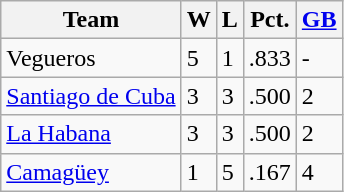<table class="wikitable">
<tr>
<th>Team</th>
<th>W</th>
<th>L</th>
<th>Pct.</th>
<th><a href='#'>GB</a></th>
</tr>
<tr>
<td>Vegueros</td>
<td>5</td>
<td>1</td>
<td>.833</td>
<td>-</td>
</tr>
<tr>
<td><a href='#'>Santiago de Cuba</a></td>
<td>3</td>
<td>3</td>
<td>.500</td>
<td>2</td>
</tr>
<tr>
<td><a href='#'>La Habana</a></td>
<td>3</td>
<td>3</td>
<td>.500</td>
<td>2</td>
</tr>
<tr>
<td><a href='#'>Camagüey</a></td>
<td>1</td>
<td>5</td>
<td>.167</td>
<td>4</td>
</tr>
</table>
